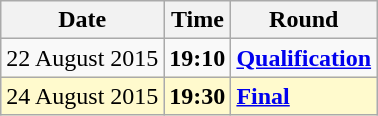<table class="wikitable">
<tr>
<th>Date</th>
<th>Time</th>
<th>Round</th>
</tr>
<tr>
<td>22 August 2015</td>
<td><strong>19:10</strong></td>
<td><strong><a href='#'>Qualification</a></strong></td>
</tr>
<tr style=background:lemonchiffon>
<td>24 August 2015</td>
<td><strong>19:30</strong></td>
<td><strong><a href='#'>Final</a></strong></td>
</tr>
</table>
